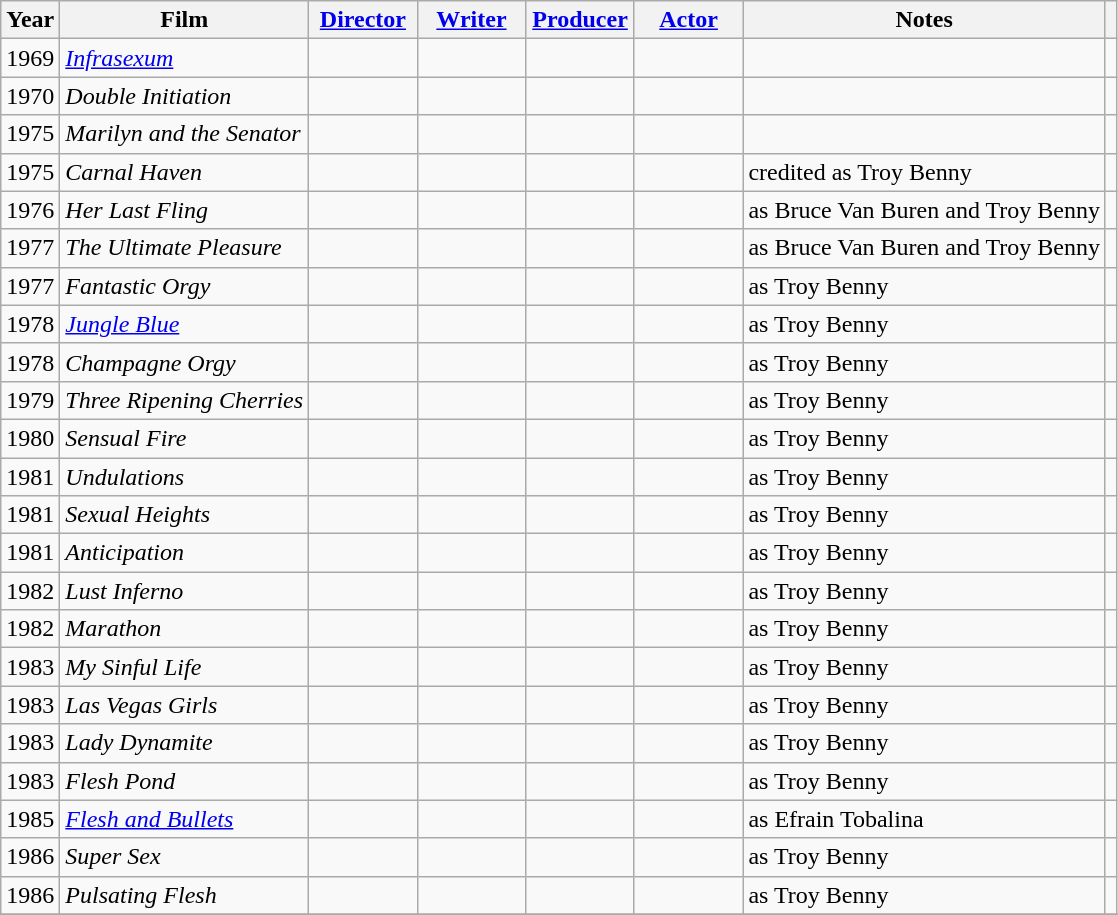<table class="wikitable sortable">
<tr>
<th>Year</th>
<th>Film</th>
<th width="65"><a href='#'>Director</a></th>
<th width="65"><a href='#'>Writer</a></th>
<th width="65"><a href='#'>Producer</a></th>
<th width="65"><a href='#'>Actor</a></th>
<th>Notes</th>
<th class=unsortable></th>
</tr>
<tr>
<td>1969</td>
<td><em><a href='#'>Infrasexum</a></em></td>
<td></td>
<td></td>
<td></td>
<td></td>
<td></td>
<td style="text-align: center;"></td>
</tr>
<tr>
<td>1970</td>
<td><em>Double Initiation</em></td>
<td></td>
<td></td>
<td></td>
<td></td>
<td></td>
<td style="text-align: center;"></td>
</tr>
<tr>
<td>1975</td>
<td><em>Marilyn and the Senator</em></td>
<td></td>
<td></td>
<td></td>
<td></td>
<td></td>
<td style="text-align: center;"></td>
</tr>
<tr>
<td>1975</td>
<td><em>Carnal Haven</em></td>
<td></td>
<td></td>
<td></td>
<td></td>
<td>credited as Troy Benny</td>
<td style="text-align: center;"></td>
</tr>
<tr>
<td>1976</td>
<td><em>Her Last Fling</em></td>
<td></td>
<td></td>
<td></td>
<td></td>
<td>as Bruce Van Buren and Troy Benny</td>
<td style="text-align: center;"></td>
</tr>
<tr>
<td>1977</td>
<td><em>The Ultimate Pleasure</em></td>
<td></td>
<td></td>
<td></td>
<td></td>
<td>as Bruce Van Buren and Troy Benny</td>
<td style="text-align: center;"></td>
</tr>
<tr>
<td>1977</td>
<td><em>Fantastic Orgy</em></td>
<td></td>
<td></td>
<td></td>
<td></td>
<td>as Troy Benny</td>
<td style="text-align: center;"></td>
</tr>
<tr>
<td>1978</td>
<td><em><a href='#'>Jungle Blue</a></em></td>
<td></td>
<td></td>
<td></td>
<td></td>
<td>as Troy Benny</td>
<td style="text-align: center;"></td>
</tr>
<tr>
<td>1978</td>
<td><em>Champagne Orgy</em></td>
<td></td>
<td></td>
<td></td>
<td></td>
<td>as Troy Benny</td>
<td style="text-align: center;"></td>
</tr>
<tr>
<td>1979</td>
<td><em>Three Ripening Cherries</em></td>
<td></td>
<td></td>
<td></td>
<td></td>
<td>as Troy Benny</td>
<td style="text-align: center;"></td>
</tr>
<tr>
<td>1980</td>
<td><em>Sensual Fire</em></td>
<td></td>
<td></td>
<td></td>
<td></td>
<td>as Troy Benny</td>
<td style="text-align: center;"></td>
</tr>
<tr>
<td>1981</td>
<td><em>Undulations</em></td>
<td></td>
<td></td>
<td></td>
<td></td>
<td>as Troy Benny</td>
<td style="text-align: center;"></td>
</tr>
<tr>
<td>1981</td>
<td><em>Sexual Heights</em></td>
<td></td>
<td></td>
<td></td>
<td></td>
<td>as Troy Benny</td>
<td style="text-align: center;"></td>
</tr>
<tr>
<td>1981</td>
<td><em>Anticipation</em></td>
<td></td>
<td></td>
<td></td>
<td></td>
<td>as Troy Benny</td>
<td style="text-align: center;"></td>
</tr>
<tr>
<td>1982</td>
<td><em>Lust Inferno</em></td>
<td></td>
<td></td>
<td></td>
<td></td>
<td>as Troy Benny</td>
<td style="text-align: center;"></td>
</tr>
<tr>
<td>1982</td>
<td><em>Marathon</em></td>
<td></td>
<td></td>
<td></td>
<td></td>
<td>as Troy Benny</td>
<td style="text-align: center;"></td>
</tr>
<tr>
<td>1983</td>
<td><em>My Sinful Life</em></td>
<td></td>
<td></td>
<td></td>
<td></td>
<td>as Troy Benny</td>
<td style="text-align: center;"></td>
</tr>
<tr>
<td>1983</td>
<td><em>Las Vegas Girls</em></td>
<td></td>
<td></td>
<td></td>
<td></td>
<td>as Troy Benny</td>
<td style="text-align: center;"></td>
</tr>
<tr>
<td>1983</td>
<td><em>Lady Dynamite</em></td>
<td></td>
<td></td>
<td></td>
<td></td>
<td>as Troy Benny</td>
<td style="text-align: center;"></td>
</tr>
<tr>
<td>1983</td>
<td><em>Flesh Pond</em></td>
<td></td>
<td></td>
<td></td>
<td></td>
<td>as Troy Benny</td>
<td style="text-align: center;"></td>
</tr>
<tr>
<td>1985</td>
<td><em><a href='#'>Flesh and Bullets</a></em></td>
<td></td>
<td></td>
<td></td>
<td></td>
<td>as Efrain Tobalina</td>
<td style="text-align: center;"></td>
</tr>
<tr>
<td>1986</td>
<td><em>Super Sex</em></td>
<td></td>
<td></td>
<td></td>
<td></td>
<td>as Troy Benny</td>
<td style="text-align: center;"></td>
</tr>
<tr>
<td>1986</td>
<td><em>Pulsating Flesh</em></td>
<td></td>
<td></td>
<td></td>
<td></td>
<td>as Troy Benny</td>
<td style="text-align: center;"></td>
</tr>
<tr>
</tr>
</table>
